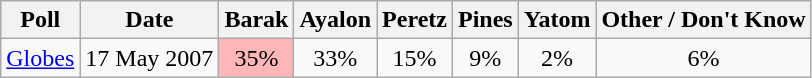<table class="wikitable" style="text-align:center">
<tr>
<th>Poll</th>
<th>Date</th>
<th>Barak</th>
<th>Ayalon</th>
<th>Peretz</th>
<th>Pines</th>
<th>Yatom</th>
<th>Other / Don't Know</th>
</tr>
<tr>
<td><a href='#'>Globes</a></td>
<td>17 May 2007</td>
<td style="background:#ffb6b6;">35%</td>
<td>33%</td>
<td>15%</td>
<td>9%</td>
<td>2%</td>
<td>6%</td>
</tr>
</table>
